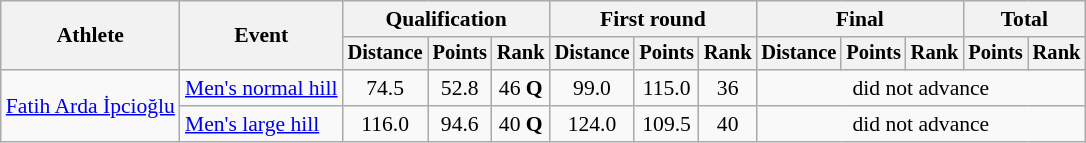<table class=wikitable style=font-size:90%;text-align:center>
<tr>
<th rowspan=2>Athlete</th>
<th rowspan=2>Event</th>
<th colspan=3>Qualification</th>
<th colspan=3>First round</th>
<th colspan=3>Final</th>
<th colspan=2>Total</th>
</tr>
<tr style=font-size:95%>
<th>Distance</th>
<th>Points</th>
<th>Rank</th>
<th>Distance</th>
<th>Points</th>
<th>Rank</th>
<th>Distance</th>
<th>Points</th>
<th>Rank</th>
<th>Points</th>
<th>Rank</th>
</tr>
<tr>
<td align=left rowspan=2><a href='#'>Fatih Arda İpcioğlu</a></td>
<td align=left><a href='#'>Men's normal hill</a></td>
<td>74.5</td>
<td>52.8</td>
<td>46 <strong>Q</strong></td>
<td>99.0</td>
<td>115.0</td>
<td>36</td>
<td colspan=5>did not advance</td>
</tr>
<tr align=center>
<td align=left><a href='#'>Men's large hill</a></td>
<td>116.0</td>
<td>94.6</td>
<td>40 <strong>Q</strong></td>
<td>124.0</td>
<td>109.5</td>
<td>40</td>
<td colspan=5>did not advance</td>
</tr>
</table>
